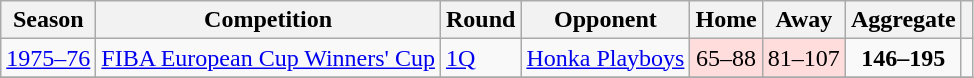<table class="wikitable" style="text-align:left">
<tr>
<th>Season</th>
<th>Competition</th>
<th>Round</th>
<th>Opponent</th>
<th>Home</th>
<th>Away</th>
<th>Aggregate</th>
<th></th>
</tr>
<tr>
<td><a href='#'>1975–76</a></td>
<td><a href='#'>FIBA European Cup Winners' Cup</a></td>
<td><a href='#'>1Q</a></td>
<td> <a href='#'>Honka Playboys</a></td>
<td bgcolor="#ffdddd" style="text-align:center;">65–88</td>
<td bgcolor="#ffdddd" style="text-align:center;">81–107</td>
<td style="text-align:center;"><strong>146–195</strong></td>
<td></td>
</tr>
<tr>
</tr>
</table>
